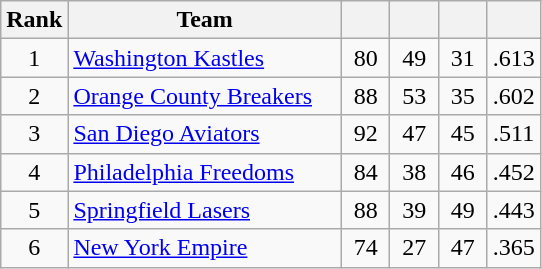<table class="wikitable sortable" style="text-align:left">
<tr>
<th width="25px">Rank</th>
<th width="175px">Team</th>
<th width="25px"></th>
<th width="25px"></th>
<th width="25px"></th>
<th width="25px"></th>
</tr>
<tr>
<td style="text-align:center">1</td>
<td><a href='#'>Washington Kastles</a></td>
<td style="text-align:center">80</td>
<td style="text-align:center">49</td>
<td style="text-align:center">31</td>
<td style="text-align:center">.613</td>
</tr>
<tr>
<td style="text-align:center">2</td>
<td><a href='#'>Orange County Breakers</a></td>
<td style="text-align:center">88</td>
<td style="text-align:center">53</td>
<td style="text-align:center">35</td>
<td style="text-align:center">.602</td>
</tr>
<tr>
<td style="text-align:center">3</td>
<td><a href='#'>San Diego Aviators</a></td>
<td style="text-align:center">92</td>
<td style="text-align:center">47</td>
<td style="text-align:center">45</td>
<td style="text-align:center">.511</td>
</tr>
<tr>
<td style="text-align:center">4</td>
<td><a href='#'>Philadelphia Freedoms</a></td>
<td style="text-align:center">84</td>
<td style="text-align:center">38</td>
<td style="text-align:center">46</td>
<td style="text-align:center">.452</td>
</tr>
<tr>
<td style="text-align:center">5</td>
<td><a href='#'>Springfield Lasers</a></td>
<td style="text-align:center">88</td>
<td style="text-align:center">39</td>
<td style="text-align:center">49</td>
<td style="text-align:center">.443</td>
</tr>
<tr>
<td style="text-align:center">6</td>
<td><a href='#'>New York Empire</a></td>
<td style="text-align:center">74</td>
<td style="text-align:center">27</td>
<td style="text-align:center">47</td>
<td style="text-align:center">.365</td>
</tr>
</table>
